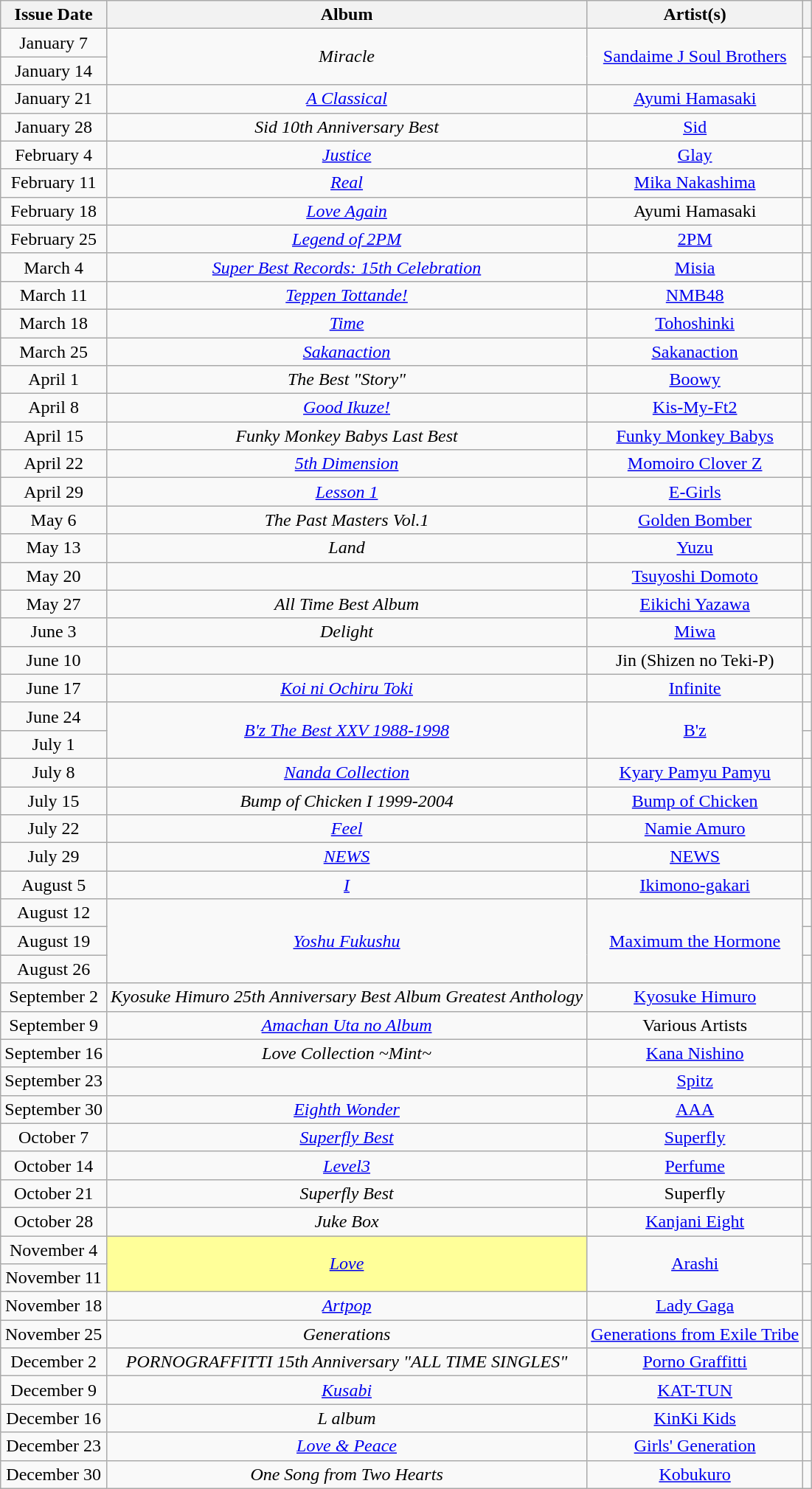<table class="wikitable" style="text-align:center;">
<tr>
<th style="text-align: center;">Issue Date</th>
<th style="text-align: center;">Album</th>
<th style="text-align: center;">Artist(s)</th>
<th style="text-align: center;"></th>
</tr>
<tr>
<td>January 7</td>
<td style="text-align: center;" rowspan="2"><em>Miracle</em></td>
<td style="text-align: center;" rowspan="2"><a href='#'>Sandaime J Soul Brothers</a></td>
<td style="text-align: center;"></td>
</tr>
<tr>
<td>January 14</td>
<td style="text-align: center;"></td>
</tr>
<tr>
<td>January 21</td>
<td style="text-align: center;"><em><a href='#'>A Classical</a></em></td>
<td style="text-align: center;"><a href='#'>Ayumi Hamasaki</a></td>
<td style="text-align: center;"></td>
</tr>
<tr>
<td>January 28</td>
<td style="text-align: center;"><em>Sid 10th Anniversary Best</em></td>
<td style="text-align: center;"><a href='#'>Sid</a></td>
<td style="text-align: center;"></td>
</tr>
<tr>
<td>February 4</td>
<td style="text-align: center;"><em><a href='#'>Justice</a></em></td>
<td style="text-align: center;"><a href='#'>Glay</a></td>
<td style="text-align: center;"></td>
</tr>
<tr>
<td>February 11</td>
<td style="text-align: center;"><em><a href='#'>Real</a></em></td>
<td style="text-align: center;"><a href='#'>Mika Nakashima</a></td>
<td style="text-align: center;"></td>
</tr>
<tr>
<td>February 18</td>
<td style="text-align: center;"><em><a href='#'>Love Again</a></em></td>
<td style="text-align: center;">Ayumi Hamasaki</td>
<td style="text-align: center;"></td>
</tr>
<tr>
<td>February 25</td>
<td style="text-align: center;"><em><a href='#'>Legend of 2PM</a></em></td>
<td style="text-align: center;"><a href='#'>2PM</a></td>
<td style="text-align: center;"></td>
</tr>
<tr>
<td>March 4</td>
<td style="text-align: center;"><em><a href='#'>Super Best Records: 15th Celebration</a></em></td>
<td style="text-align: center;"><a href='#'>Misia</a></td>
<td style="text-align: center;"></td>
</tr>
<tr>
<td>March 11</td>
<td style="text-align: center;"><em><a href='#'>Teppen Tottande!</a></em></td>
<td style="text-align: center;"><a href='#'>NMB48</a></td>
<td style="text-align: center;"></td>
</tr>
<tr>
<td>March 18</td>
<td style="text-align: center;"><em><a href='#'>Time</a></em></td>
<td style="text-align: center;"><a href='#'>Tohoshinki</a></td>
<td style="text-align: center;"></td>
</tr>
<tr>
<td>March 25</td>
<td style="text-align: center;"><em><a href='#'>Sakanaction</a></em></td>
<td style="text-align: center;"><a href='#'>Sakanaction</a></td>
<td style="text-align: center;"></td>
</tr>
<tr>
<td>April 1</td>
<td style="text-align: center;"><em>The Best "Story"</em></td>
<td style="text-align: center;"><a href='#'>Boowy</a></td>
<td style="text-align: center;"></td>
</tr>
<tr>
<td>April 8</td>
<td style="text-align: center;"><em><a href='#'>Good Ikuze!</a></em></td>
<td style="text-align: center;"><a href='#'>Kis-My-Ft2</a></td>
<td style="text-align: center;"></td>
</tr>
<tr>
<td>April 15</td>
<td style="text-align: center;"><em>Funky Monkey Babys Last Best</em></td>
<td style="text-align: center;"><a href='#'>Funky Monkey Babys</a></td>
<td style="text-align: center;"></td>
</tr>
<tr>
<td>April 22</td>
<td style="text-align: center;"><em><a href='#'>5th Dimension</a></em></td>
<td style="text-align: center;"><a href='#'>Momoiro Clover Z</a></td>
<td style="text-align: center;"></td>
</tr>
<tr>
<td>April 29</td>
<td style="text-align: center;"><em><a href='#'>Lesson 1</a></em></td>
<td style="text-align: center;"><a href='#'>E-Girls</a></td>
<td style="text-align: center;"></td>
</tr>
<tr>
<td>May 6</td>
<td style="text-align: center;"><em>The Past Masters Vol.1</em></td>
<td style="text-align: center;"><a href='#'>Golden Bomber</a></td>
<td style="text-align: center;"></td>
</tr>
<tr>
<td>May 13</td>
<td style="text-align: center;"><em>Land</em></td>
<td style="text-align: center;"><a href='#'>Yuzu</a></td>
<td style="text-align: center;"></td>
</tr>
<tr>
<td>May 20</td>
<td style="text-align: center;"></td>
<td style="text-align: center;"><a href='#'>Tsuyoshi Domoto</a></td>
<td style="text-align: center;"></td>
</tr>
<tr>
<td>May 27</td>
<td style="text-align: center;"><em>All Time Best Album</em></td>
<td style="text-align: center;"><a href='#'>Eikichi Yazawa</a></td>
<td style="text-align: center;"></td>
</tr>
<tr>
<td>June 3</td>
<td style="text-align: center;"><em>Delight</em></td>
<td style="text-align: center;"><a href='#'>Miwa</a></td>
<td style="text-align: center;"></td>
</tr>
<tr>
<td>June 10</td>
<td style="text-align: center;"></td>
<td style="text-align: center;">Jin (Shizen no Teki-P)</td>
<td style="text-align: center;"></td>
</tr>
<tr>
<td>June 17</td>
<td style="text-align: center;"><em><a href='#'>Koi ni Ochiru Toki</a></em></td>
<td style="text-align: center;"><a href='#'>Infinite</a></td>
<td style="text-align: center;"></td>
</tr>
<tr>
<td>June 24</td>
<td style="text-align: center;" rowspan="2"><em><a href='#'>B'z The Best XXV 1988-1998</a></em></td>
<td style="text-align: center;" rowspan="2"><a href='#'>B'z</a></td>
<td style="text-align: center;"></td>
</tr>
<tr>
<td>July 1</td>
<td style="text-align: center;"></td>
</tr>
<tr>
<td>July 8</td>
<td style="text-align: center;"><em><a href='#'>Nanda Collection</a></em></td>
<td style="text-align: center;"><a href='#'>Kyary Pamyu Pamyu</a></td>
<td style="text-align: center;"></td>
</tr>
<tr>
<td>July 15</td>
<td style="text-align: center;"><em>Bump of Chicken I 1999-2004</em></td>
<td style="text-align: center;"><a href='#'>Bump of Chicken</a></td>
<td style="text-align: center;"></td>
</tr>
<tr>
<td>July 22</td>
<td style="text-align: center;"><em><a href='#'>Feel</a></em></td>
<td style="text-align: center;"><a href='#'>Namie Amuro</a></td>
<td style="text-align: center;"></td>
</tr>
<tr>
<td>July 29</td>
<td style="text-align: center;"><em><a href='#'>NEWS</a></em></td>
<td style="text-align: center;"><a href='#'>NEWS</a></td>
<td style="text-align: center;"></td>
</tr>
<tr>
<td>August 5</td>
<td style="text-align: center;"><em><a href='#'>I</a></em></td>
<td style="text-align: center;"><a href='#'>Ikimono-gakari</a></td>
<td style="text-align: center;"></td>
</tr>
<tr>
<td>August 12</td>
<td style="text-align: center;" rowspan="3"><em><a href='#'>Yoshu Fukushu</a></em></td>
<td style="text-align: center;" rowspan="3"><a href='#'>Maximum the Hormone</a></td>
<td style="text-align: center;"></td>
</tr>
<tr>
<td>August 19</td>
<td style="text-align: center;"></td>
</tr>
<tr>
<td>August 26</td>
<td style="text-align: center;"></td>
</tr>
<tr>
<td>September 2</td>
<td style="text-align: center;"><em>Kyosuke Himuro 25th Anniversary Best Album Greatest Anthology</em></td>
<td style="text-align: center;"><a href='#'>Kyosuke Himuro</a></td>
<td style="text-align: center;"></td>
</tr>
<tr>
<td>September 9</td>
<td style="text-align: center;"><em><a href='#'>Amachan Uta no Album</a></em></td>
<td style="text-align: center;">Various Artists</td>
<td style="text-align: center;"></td>
</tr>
<tr>
<td>September 16</td>
<td style="text-align: center;"><em>Love Collection ~Mint~</em></td>
<td style="text-align: center;"><a href='#'>Kana Nishino</a></td>
<td style="text-align: center;"></td>
</tr>
<tr>
<td>September 23</td>
<td style="text-align: center;"></td>
<td style="text-align: center;"><a href='#'>Spitz</a></td>
<td style="text-align: center;"></td>
</tr>
<tr>
<td>September 30</td>
<td style="text-align: center;"><em><a href='#'>Eighth Wonder</a></em></td>
<td style="text-align: center;"><a href='#'>AAA</a></td>
<td style="text-align: center;"></td>
</tr>
<tr>
<td>October 7</td>
<td style="text-align: center;"><em><a href='#'>Superfly Best</a></em></td>
<td style="text-align: center;"><a href='#'>Superfly</a></td>
<td style="text-align: center;"></td>
</tr>
<tr>
<td>October 14</td>
<td style="text-align: center;"><em><a href='#'>Level3</a></em></td>
<td style="text-align: center;"><a href='#'>Perfume</a></td>
<td style="text-align: center;"></td>
</tr>
<tr>
<td>October 21</td>
<td style="text-align: center;"><em>Superfly Best</em></td>
<td style="text-align: center;">Superfly</td>
<td style="text-align: center;"></td>
</tr>
<tr>
<td>October 28</td>
<td align="center"><em>Juke Box</em></td>
<td align="center"><a href='#'>Kanjani Eight</a></td>
<td align="center"></td>
</tr>
<tr>
<td>November 4</td>
<td bgcolor=#FFFF99 rowspan="2"><em><a href='#'>Love</a></em> </td>
<td rowspan="2"><a href='#'>Arashi</a></td>
<td></td>
</tr>
<tr>
<td>November 11</td>
<td></td>
</tr>
<tr>
<td>November 18</td>
<td><em><a href='#'>Artpop</a></em></td>
<td><a href='#'>Lady Gaga</a></td>
<td></td>
</tr>
<tr>
<td>November 25</td>
<td><em>Generations</em></td>
<td><a href='#'>Generations from Exile Tribe</a></td>
<td></td>
</tr>
<tr>
<td>December 2</td>
<td><em>PORNOGRAFFITTI 15th Anniversary "ALL TIME SINGLES"</em></td>
<td><a href='#'>Porno Graffitti</a></td>
<td></td>
</tr>
<tr>
<td>December 9</td>
<td><em><a href='#'>Kusabi</a></em></td>
<td><a href='#'>KAT-TUN</a></td>
<td></td>
</tr>
<tr>
<td>December 16</td>
<td><em>L album</em></td>
<td><a href='#'>KinKi Kids</a></td>
<td></td>
</tr>
<tr>
<td>December 23</td>
<td><em><a href='#'>Love & Peace</a></em></td>
<td><a href='#'>Girls' Generation</a></td>
<td></td>
</tr>
<tr>
<td>December 30</td>
<td><em>One Song from Two Hearts</em></td>
<td><a href='#'>Kobukuro</a></td>
<td></td>
</tr>
</table>
